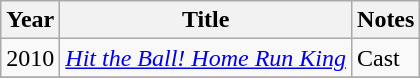<table class="wikitable">
<tr>
<th>Year</th>
<th>Title</th>
<th>Notes</th>
</tr>
<tr>
<td>2010</td>
<td><em><a href='#'>Hit the Ball! Home Run King</a></em></td>
<td>Cast</td>
</tr>
<tr>
</tr>
</table>
